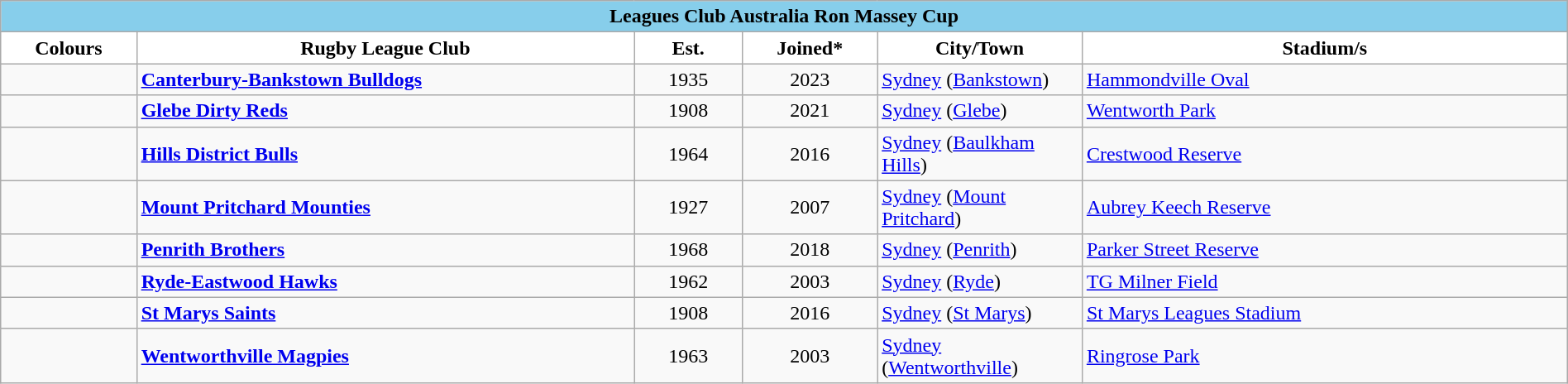<table class="wikitable" style="width: 100%">
<tr>
<td colspan="6" style="background:skyblue; text-align:center;"><strong><span>Leagues Club Australia Ron Massey Cup</span></strong></td>
</tr>
<tr>
<th style="background:white; width:01%">Colours</th>
<th style="background:white; width:06%">Rugby League Club</th>
<th style="background:white; width:01%">Est.</th>
<th style="background:white; width:01%">Joined*</th>
<th style="background:white; width:01%">City/Town</th>
<th style="background:white; width:06%">Stadium/s</th>
</tr>
<tr>
<td style="text-align:center"></td>
<td><strong><a href='#'>Canterbury-Bankstown Bulldogs</a></strong></td>
<td style="text-align:center">1935</td>
<td style="text-align:center">2023</td>
<td><a href='#'>Sydney</a> (<a href='#'>Bankstown</a>)</td>
<td><a href='#'>Hammondville Oval</a></td>
</tr>
<tr>
<td style="text-align:center"></td>
<td><strong><a href='#'>Glebe Dirty Reds</a></strong></td>
<td style="text-align:center">1908</td>
<td style="text-align:center">2021</td>
<td><a href='#'>Sydney</a> (<a href='#'>Glebe</a>)</td>
<td><a href='#'>Wentworth Park</a></td>
</tr>
<tr>
<td style="text-align:center"></td>
<td><strong><a href='#'>Hills District Bulls</a></strong></td>
<td style="text-align:center">1964</td>
<td style="text-align:center">2016</td>
<td><a href='#'>Sydney</a> (<a href='#'>Baulkham Hills</a>)</td>
<td><a href='#'>Crestwood Reserve</a></td>
</tr>
<tr>
<td></td>
<td><strong><a href='#'>Mount Pritchard Mounties</a></strong></td>
<td style="text-align:center">1927</td>
<td style="text-align:center">2007</td>
<td><a href='#'>Sydney</a> (<a href='#'>Mount Pritchard</a>)</td>
<td><a href='#'>Aubrey Keech Reserve</a></td>
</tr>
<tr>
<td style="text-align:center"></td>
<td><strong><a href='#'>Penrith Brothers</a></strong></td>
<td style="text-align:center">1968</td>
<td style="text-align:center">2018</td>
<td><a href='#'>Sydney</a> (<a href='#'>Penrith</a>)</td>
<td><a href='#'>Parker Street Reserve</a></td>
</tr>
<tr>
<td style="text-align:center"></td>
<td><strong><a href='#'>Ryde-Eastwood Hawks</a></strong></td>
<td style="text-align:center">1962</td>
<td style="text-align:center">2003</td>
<td><a href='#'>Sydney</a> (<a href='#'>Ryde</a>)</td>
<td><a href='#'>TG Milner Field</a></td>
</tr>
<tr>
<td style="text-align:center"></td>
<td><strong><a href='#'>St Marys Saints</a></strong></td>
<td style="text-align:center">1908</td>
<td style="text-align:center">2016</td>
<td><a href='#'>Sydney</a> (<a href='#'>St Marys</a>)</td>
<td><a href='#'>St Marys Leagues Stadium</a></td>
</tr>
<tr>
<td style="text-align:center"></td>
<td><strong><a href='#'>Wentworthville Magpies</a></strong></td>
<td style="text-align:center">1963</td>
<td style="text-align:center">2003</td>
<td><a href='#'>Sydney</a> (<a href='#'>Wentworthville</a>)</td>
<td><a href='#'>Ringrose Park</a></td>
</tr>
</table>
